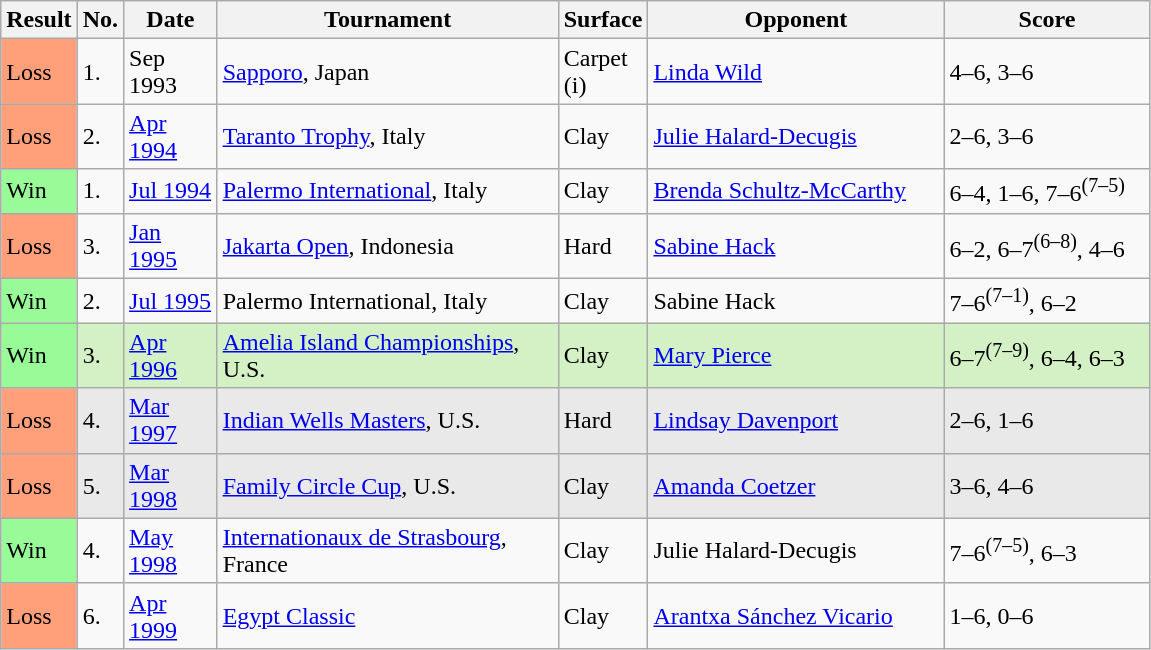<table class="sortable wikitable">
<tr>
<th>Result</th>
<th style="width:20px" class="unsortable">No.</th>
<th style="width:55px">Date</th>
<th style="width:220px">Tournament</th>
<th style="width:50px">Surface</th>
<th style="width:190px">Opponent</th>
<th style="width:130px" class="unsortable">Score</th>
</tr>
<tr>
<td style="background:#ffa07a;">Loss</td>
<td>1.</td>
<td>Sep 1993</td>
<td><a href='#'>Sapporo</a>, Japan</td>
<td>Carpet (i)</td>
<td> <a href='#'>Linda Wild</a></td>
<td>4–6, 3–6</td>
</tr>
<tr>
<td style="background:#ffa07a;">Loss</td>
<td>2.</td>
<td><a href='#'>Apr 1994</a></td>
<td><a href='#'>Taranto Trophy</a>, Italy</td>
<td>Clay</td>
<td> <a href='#'>Julie Halard-Decugis</a></td>
<td>2–6, 3–6</td>
</tr>
<tr>
<td style="background:#98fb98;">Win</td>
<td>1.</td>
<td><a href='#'>Jul 1994</a></td>
<td><a href='#'>Palermo International</a>, Italy</td>
<td>Clay</td>
<td> <a href='#'>Brenda Schultz-McCarthy</a></td>
<td>6–4, 1–6, 7–6<sup>(7–5)</sup></td>
</tr>
<tr>
<td style="background:#ffa07a;">Loss</td>
<td>3.</td>
<td><a href='#'>Jan 1995</a></td>
<td><a href='#'>Jakarta Open</a>, Indonesia</td>
<td>Hard</td>
<td> <a href='#'>Sabine Hack</a></td>
<td>6–2, 6–7<sup>(6–8)</sup>, 4–6</td>
</tr>
<tr>
<td style="background:#98fb98;">Win</td>
<td>2.</td>
<td><a href='#'>Jul 1995</a></td>
<td>Palermo International, Italy</td>
<td>Clay</td>
<td> Sabine Hack</td>
<td>7–6<sup>(7–1)</sup>, 6–2</td>
</tr>
<tr style="background:#d4f1c5;">
<td style="background:#98fb98;">Win</td>
<td>3.</td>
<td><a href='#'>Apr 1996</a></td>
<td><a href='#'>Amelia Island Championships</a>, U.S.</td>
<td>Clay</td>
<td> <a href='#'>Mary Pierce</a></td>
<td>6–7<sup>(7–9)</sup>, 6–4, 6–3</td>
</tr>
<tr style="background:#e9e9e9;">
<td style="background:#ffa07a;">Loss</td>
<td>4.</td>
<td><a href='#'>Mar 1997</a></td>
<td><a href='#'>Indian Wells Masters</a>, U.S.</td>
<td>Hard</td>
<td> <a href='#'>Lindsay Davenport</a></td>
<td>2–6, 1–6</td>
</tr>
<tr style="background:#e9e9e9;">
<td style="background:#ffa07a;">Loss</td>
<td>5.</td>
<td><a href='#'>Mar 1998</a></td>
<td><a href='#'>Family Circle Cup</a>, U.S.</td>
<td>Clay</td>
<td> <a href='#'>Amanda Coetzer</a></td>
<td>3–6, 4–6</td>
</tr>
<tr>
<td style="background:#98fb98;">Win</td>
<td>4.</td>
<td><a href='#'>May 1998</a></td>
<td><a href='#'>Internationaux de Strasbourg</a>, France</td>
<td>Clay</td>
<td> Julie Halard-Decugis</td>
<td>7–6<sup>(7–5)</sup>, 6–3</td>
</tr>
<tr>
<td style="background:#ffa07a;">Loss</td>
<td>6.</td>
<td><a href='#'>Apr 1999</a></td>
<td><a href='#'>Egypt Classic</a></td>
<td>Clay</td>
<td> <a href='#'>Arantxa Sánchez Vicario</a></td>
<td>1–6, 0–6</td>
</tr>
</table>
